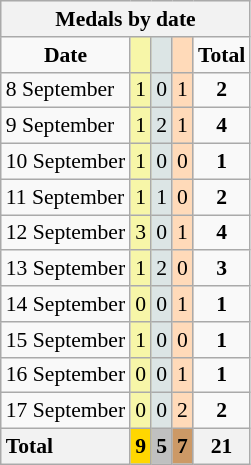<table class="wikitable" style="text-align:center;font-size:90%">
<tr style="background:#efefef;">
<th colspan=7><strong>Medals by date</strong></th>
</tr>
<tr>
<td><strong>Date</strong></td>
<td bgcolor=#f7f6a8></td>
<td bgcolor=#dce5e5></td>
<td bgcolor=#ffdab9></td>
<td><strong>Total</strong></td>
</tr>
<tr>
<td style="text-align:left;">8 September</td>
<td style="background:#F7F6A8;">1</td>
<td style="background:#DCE5E5;">0</td>
<td style="background:#FFDAB9;">1</td>
<td><strong>2</strong></td>
</tr>
<tr>
<td style="text-align:left;">9 September</td>
<td style="background:#F7F6A8;">1</td>
<td style="background:#DCE5E5;">2</td>
<td style="background:#FFDAB9;">1</td>
<td><strong>4</strong></td>
</tr>
<tr>
<td style="text-align:left;">10 September</td>
<td style="background:#F7F6A8;">1</td>
<td style="background:#DCE5E5;">0</td>
<td style="background:#FFDAB9;">0</td>
<td><strong>1</strong></td>
</tr>
<tr>
<td style="text-align:left;">11 September</td>
<td style="background:#F7F6A8;">1</td>
<td style="background:#DCE5E5;">1</td>
<td style="background:#FFDAB9;">0</td>
<td><strong>2</strong></td>
</tr>
<tr>
<td style="text-align:left;">12 September</td>
<td style="background:#F7F6A8;">3</td>
<td style="background:#DCE5E5;">0</td>
<td style="background:#FFDAB9;">1</td>
<td><strong>4</strong></td>
</tr>
<tr>
<td style="text-align:left;">13 September</td>
<td style="background:#F7F6A8;">1</td>
<td style="background:#DCE5E5;">2</td>
<td style="background:#FFDAB9;">0</td>
<td><strong>3</strong></td>
</tr>
<tr>
<td style="text-align:left;">14 September</td>
<td style="background:#F7F6A8;">0</td>
<td style="background:#DCE5E5;">0</td>
<td style="background:#FFDAB9;">1</td>
<td><strong>1</strong></td>
</tr>
<tr>
<td style="text-align:left;">15 September</td>
<td style="background:#F7F6A8;">1</td>
<td style="background:#DCE5E5;">0</td>
<td style="background:#FFDAB9;">0</td>
<td><strong>1</strong></td>
</tr>
<tr>
<td style="text-align:left;">16 September</td>
<td style="background:#F7F6A8;">0</td>
<td style="background:#DCE5E5;">0</td>
<td style="background:#FFDAB9;">1</td>
<td><strong>1</strong></td>
</tr>
<tr>
<td style="text-align:left;">17 September</td>
<td style="background:#F7F6A8;">0</td>
<td style="background:#DCE5E5;">0</td>
<td style="background:#FFDAB9;">2</td>
<td><strong>2</strong></td>
</tr>
<tr>
<th style="text-align:left;"><strong>Total</strong></th>
<th style="background:gold;"><strong>9</strong></th>
<th style="background:silver;"><strong>5</strong></th>
<th style="background:#c96;"><strong>7</strong></th>
<th><strong>21</strong></th>
</tr>
</table>
